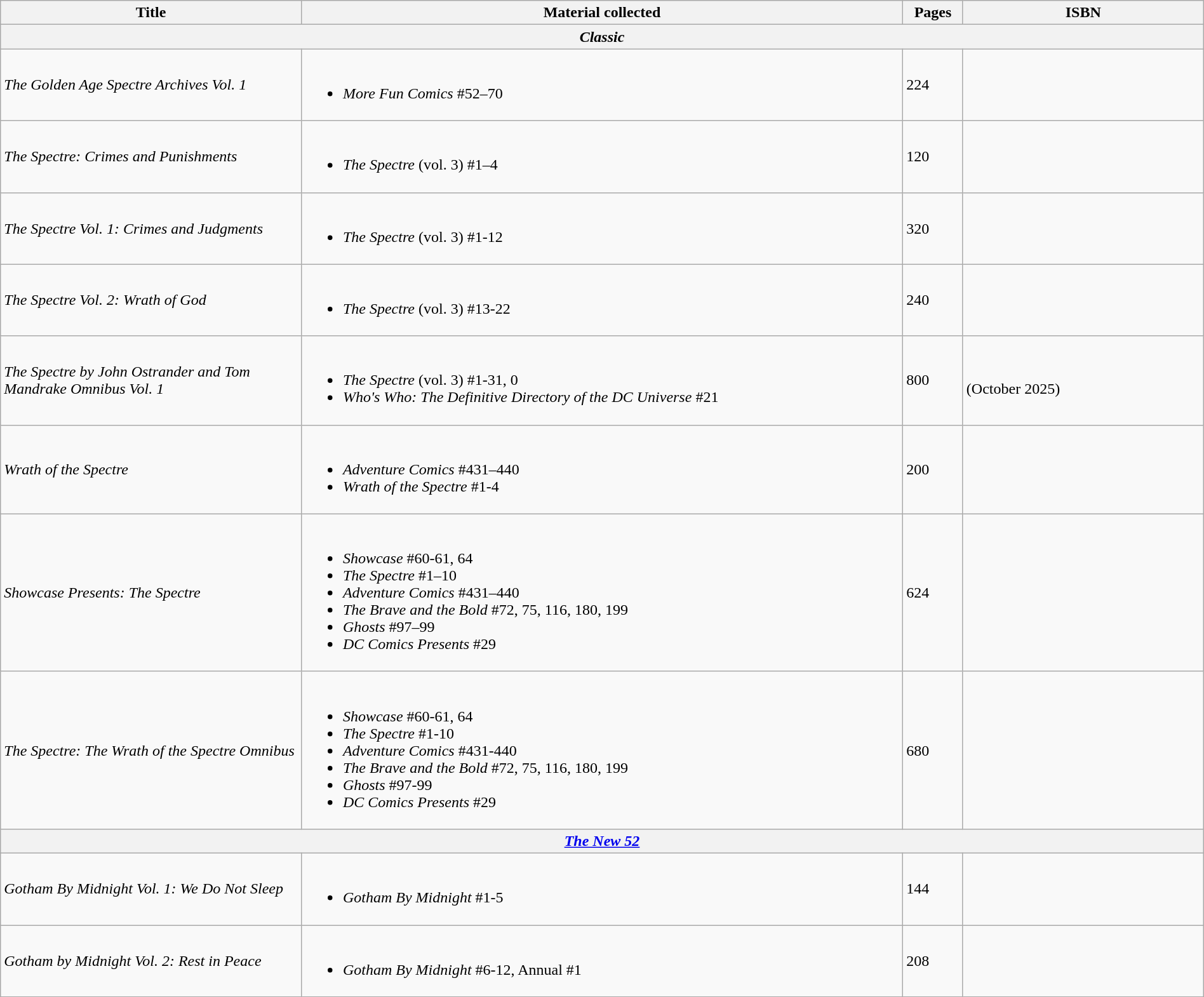<table class="wikitable" width=100%>
<tr>
<th width=25%">Title</th>
<th width=50%>Material collected</th>
<th width=5%>Pages</th>
<th width=20%>ISBN</th>
</tr>
<tr>
<th colspan="4"><em>Classic</em></th>
</tr>
<tr>
<td><em>The Golden Age Spectre Archives Vol. 1</em></td>
<td><br><ul><li><em>More Fun Comics</em> #52–70</li></ul></td>
<td>224</td>
<td></td>
</tr>
<tr>
<td><em>The Spectre: Crimes and Punishments</em></td>
<td><br><ul><li><em>The Spectre</em> (vol. 3) #1–4</li></ul></td>
<td>120</td>
<td></td>
</tr>
<tr>
<td><em>The Spectre Vol. 1: Crimes and Judgments</em></td>
<td><br><ul><li><em>The Spectre</em> (vol. 3) #1-12</li></ul></td>
<td>320</td>
<td></td>
</tr>
<tr>
<td><em>The Spectre Vol. 2: Wrath of God</em></td>
<td><br><ul><li><em>The Spectre</em> (vol. 3) #13-22</li></ul></td>
<td>240</td>
<td></td>
</tr>
<tr>
<td><em>The Spectre by John Ostrander and Tom Mandrake Omnibus Vol. 1</em></td>
<td><br><ul><li><em>The Spectre</em> (vol. 3) #1-31, 0</li><li><em>Who's Who: The Definitive Directory of the DC Universe</em> #21</li></ul></td>
<td>800</td>
<td><br>(October 2025)</td>
</tr>
<tr>
<td><em>Wrath of the Spectre</em></td>
<td><br><ul><li><em>Adventure Comics</em> #431–440</li><li><em>Wrath of the Spectre</em> #1-4</li></ul></td>
<td>200</td>
<td></td>
</tr>
<tr>
<td><em>Showcase Presents: The Spectre</em></td>
<td><br><ul><li><em>Showcase</em> #60-61, 64</li><li><em>The Spectre</em> #1–10</li><li><em>Adventure Comics</em> #431–440</li><li><em>The Brave and the Bold</em> #72, 75, 116, 180, 199</li><li><em>Ghosts</em> #97–99</li><li><em>DC Comics Presents</em> #29</li></ul></td>
<td>624</td>
<td></td>
</tr>
<tr>
<td><em>The Spectre: The Wrath of the Spectre Omnibus</em></td>
<td><br><ul><li><em>Showcase</em> #60-61, 64</li><li><em>The Spectre</em> #1-10</li><li><em>Adventure Comics</em> #431-440</li><li><em>The Brave and the Bold</em> #72, 75, 116, 180, 199</li><li><em>Ghosts</em> #97-99</li><li><em>DC Comics Presents</em> #29</li></ul></td>
<td>680</td>
<td></td>
</tr>
<tr>
<th colspan="4"><em><a href='#'>The New 52</a></em></th>
</tr>
<tr>
<td><em>Gotham By Midnight Vol. 1: We Do Not Sleep</em></td>
<td><br><ul><li><em>Gotham By Midnight</em> #1-5</li></ul></td>
<td>144</td>
<td></td>
</tr>
<tr>
<td><em>Gotham by Midnight Vol. 2: Rest in Peace</em></td>
<td><br><ul><li><em>Gotham By Midnight</em> #6-12, Annual #1</li></ul></td>
<td>208</td>
<td></td>
</tr>
</table>
